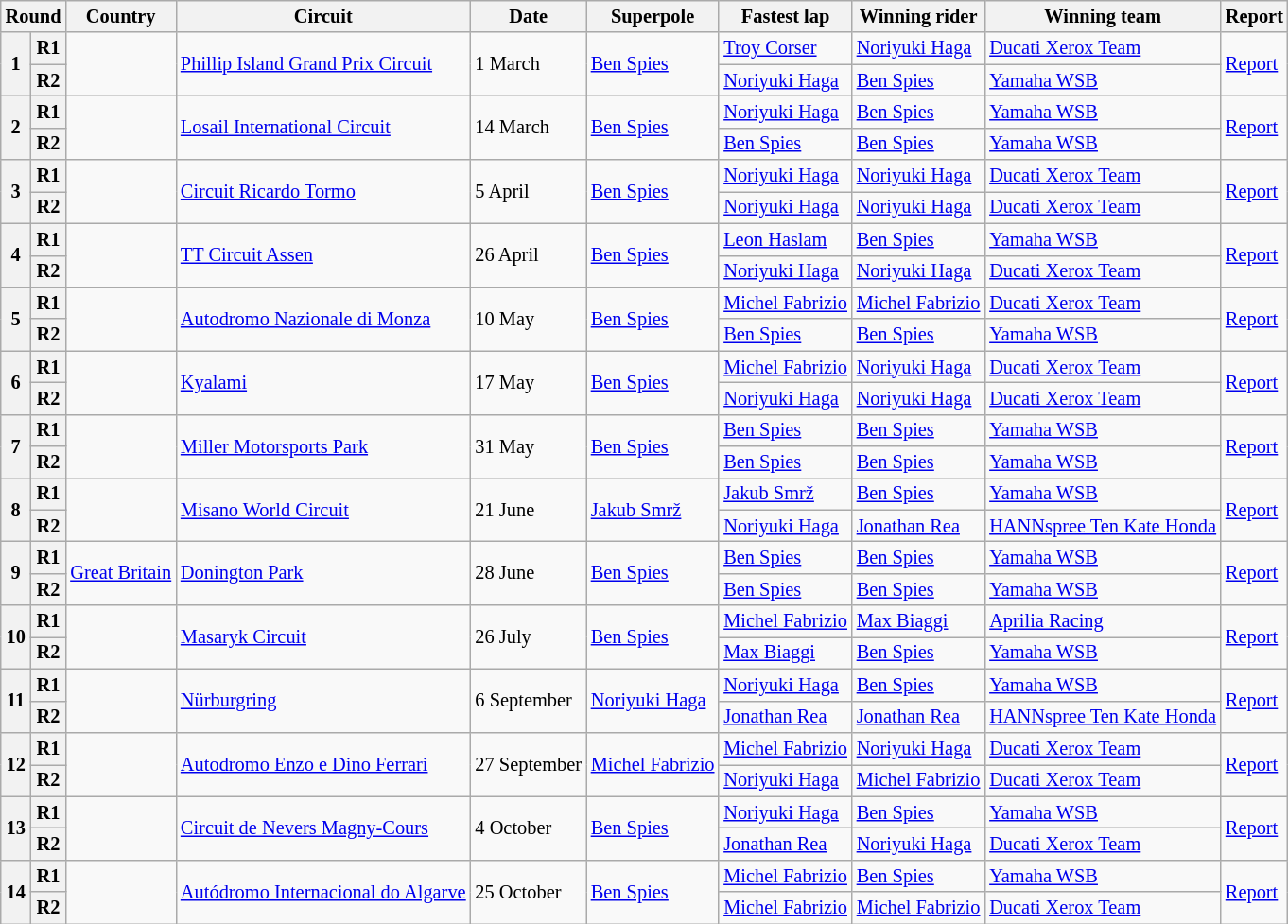<table class="wikitable" style="font-size: 85%">
<tr>
<th colspan=2>Round</th>
<th>Country</th>
<th>Circuit</th>
<th>Date</th>
<th>Superpole</th>
<th>Fastest lap</th>
<th>Winning rider</th>
<th>Winning team</th>
<th>Report</th>
</tr>
<tr>
<th rowspan=2>1</th>
<th>R1</th>
<td rowspan=2></td>
<td rowspan=2><a href='#'>Phillip Island Grand Prix Circuit</a></td>
<td rowspan=2>1 March</td>
<td rowspan=2> <a href='#'>Ben Spies</a></td>
<td> <a href='#'>Troy Corser</a></td>
<td> <a href='#'>Noriyuki Haga</a></td>
<td><a href='#'>Ducati Xerox Team</a></td>
<td rowspan=2><a href='#'>Report</a></td>
</tr>
<tr>
<th>R2</th>
<td> <a href='#'>Noriyuki Haga</a></td>
<td> <a href='#'>Ben Spies</a></td>
<td><a href='#'>Yamaha WSB</a></td>
</tr>
<tr>
<th rowspan=2>2</th>
<th>R1</th>
<td rowspan=2></td>
<td rowspan=2><a href='#'>Losail International Circuit</a></td>
<td rowspan=2>14 March</td>
<td rowspan=2> <a href='#'>Ben Spies</a></td>
<td> <a href='#'>Noriyuki Haga</a></td>
<td> <a href='#'>Ben Spies</a></td>
<td><a href='#'>Yamaha WSB</a></td>
<td rowspan=2><a href='#'>Report</a></td>
</tr>
<tr>
<th>R2</th>
<td> <a href='#'>Ben Spies</a></td>
<td> <a href='#'>Ben Spies</a></td>
<td><a href='#'>Yamaha WSB</a></td>
</tr>
<tr>
<th rowspan=2>3</th>
<th>R1</th>
<td rowspan=2></td>
<td rowspan=2><a href='#'>Circuit Ricardo Tormo</a></td>
<td rowspan=2>5 April</td>
<td rowspan=2> <a href='#'>Ben Spies</a></td>
<td> <a href='#'>Noriyuki Haga</a></td>
<td> <a href='#'>Noriyuki Haga</a></td>
<td><a href='#'>Ducati Xerox Team</a></td>
<td rowspan=2><a href='#'>Report</a></td>
</tr>
<tr>
<th>R2</th>
<td> <a href='#'>Noriyuki Haga</a></td>
<td> <a href='#'>Noriyuki Haga</a></td>
<td><a href='#'>Ducati Xerox Team</a></td>
</tr>
<tr>
<th rowspan=2>4</th>
<th>R1</th>
<td rowspan=2></td>
<td rowspan=2><a href='#'>TT Circuit Assen</a></td>
<td rowspan=2>26 April</td>
<td rowspan=2> <a href='#'>Ben Spies</a></td>
<td> <a href='#'>Leon Haslam</a></td>
<td> <a href='#'>Ben Spies</a></td>
<td><a href='#'>Yamaha WSB</a></td>
<td rowspan=2><a href='#'>Report</a></td>
</tr>
<tr>
<th>R2</th>
<td> <a href='#'>Noriyuki Haga</a></td>
<td> <a href='#'>Noriyuki Haga</a></td>
<td><a href='#'>Ducati Xerox Team</a></td>
</tr>
<tr>
<th rowspan=2>5</th>
<th>R1</th>
<td rowspan=2></td>
<td rowspan=2><a href='#'>Autodromo Nazionale di Monza</a></td>
<td rowspan=2>10 May</td>
<td rowspan=2> <a href='#'>Ben Spies</a></td>
<td> <a href='#'>Michel Fabrizio</a></td>
<td> <a href='#'>Michel Fabrizio</a></td>
<td><a href='#'>Ducati Xerox Team</a></td>
<td rowspan=2><a href='#'>Report</a></td>
</tr>
<tr>
<th>R2</th>
<td> <a href='#'>Ben Spies</a></td>
<td> <a href='#'>Ben Spies</a></td>
<td><a href='#'>Yamaha WSB</a></td>
</tr>
<tr>
<th rowspan=2>6</th>
<th>R1</th>
<td rowspan=2></td>
<td rowspan=2><a href='#'>Kyalami</a></td>
<td rowspan=2>17 May</td>
<td rowspan=2> <a href='#'>Ben Spies</a></td>
<td> <a href='#'>Michel Fabrizio</a></td>
<td> <a href='#'>Noriyuki Haga</a></td>
<td><a href='#'>Ducati Xerox Team</a></td>
<td rowspan=2><a href='#'>Report</a></td>
</tr>
<tr>
<th>R2</th>
<td> <a href='#'>Noriyuki Haga</a></td>
<td> <a href='#'>Noriyuki Haga</a></td>
<td><a href='#'>Ducati Xerox Team</a></td>
</tr>
<tr>
<th rowspan=2>7</th>
<th>R1</th>
<td rowspan=2></td>
<td rowspan=2><a href='#'>Miller Motorsports Park</a></td>
<td rowspan=2>31 May</td>
<td rowspan=2> <a href='#'>Ben Spies</a></td>
<td> <a href='#'>Ben Spies</a></td>
<td> <a href='#'>Ben Spies</a></td>
<td><a href='#'>Yamaha WSB</a></td>
<td rowspan=2><a href='#'>Report</a></td>
</tr>
<tr>
<th>R2</th>
<td> <a href='#'>Ben Spies</a></td>
<td> <a href='#'>Ben Spies</a></td>
<td><a href='#'>Yamaha WSB</a></td>
</tr>
<tr>
<th rowspan=2>8</th>
<th>R1</th>
<td rowspan=2></td>
<td rowspan=2><a href='#'>Misano World Circuit</a></td>
<td rowspan=2>21 June</td>
<td rowspan=2> <a href='#'>Jakub Smrž</a></td>
<td> <a href='#'>Jakub Smrž</a></td>
<td> <a href='#'>Ben Spies</a></td>
<td><a href='#'>Yamaha WSB</a></td>
<td rowspan=2><a href='#'>Report</a></td>
</tr>
<tr>
<th>R2</th>
<td> <a href='#'>Noriyuki Haga</a></td>
<td> <a href='#'>Jonathan Rea</a></td>
<td><a href='#'>HANNspree Ten Kate Honda</a></td>
</tr>
<tr>
<th rowspan=2>9</th>
<th>R1</th>
<td rowspan=2> <a href='#'>Great Britain</a></td>
<td rowspan=2><a href='#'>Donington Park</a></td>
<td rowspan=2>28 June</td>
<td rowspan=2> <a href='#'>Ben Spies</a></td>
<td> <a href='#'>Ben Spies</a></td>
<td> <a href='#'>Ben Spies</a></td>
<td><a href='#'>Yamaha WSB</a></td>
<td rowspan=2><a href='#'>Report</a></td>
</tr>
<tr>
<th>R2</th>
<td> <a href='#'>Ben Spies</a></td>
<td> <a href='#'>Ben Spies</a></td>
<td><a href='#'>Yamaha WSB</a></td>
</tr>
<tr>
<th rowspan=2>10</th>
<th>R1</th>
<td rowspan=2></td>
<td rowspan=2><a href='#'>Masaryk Circuit</a></td>
<td rowspan=2>26 July</td>
<td rowspan=2> <a href='#'>Ben Spies</a></td>
<td> <a href='#'>Michel Fabrizio</a></td>
<td> <a href='#'>Max Biaggi</a></td>
<td><a href='#'>Aprilia Racing</a></td>
<td rowspan=2><a href='#'>Report</a></td>
</tr>
<tr>
<th>R2</th>
<td> <a href='#'>Max Biaggi</a></td>
<td> <a href='#'>Ben Spies</a></td>
<td><a href='#'>Yamaha WSB</a></td>
</tr>
<tr>
<th rowspan=2>11</th>
<th>R1</th>
<td rowspan=2></td>
<td rowspan=2><a href='#'>Nürburgring</a></td>
<td rowspan=2>6 September</td>
<td rowspan=2> <a href='#'>Noriyuki Haga</a></td>
<td> <a href='#'>Noriyuki Haga</a></td>
<td> <a href='#'>Ben Spies</a></td>
<td><a href='#'>Yamaha WSB</a></td>
<td rowspan=2><a href='#'>Report</a></td>
</tr>
<tr>
<th>R2</th>
<td> <a href='#'>Jonathan Rea</a></td>
<td> <a href='#'>Jonathan Rea</a></td>
<td><a href='#'>HANNspree Ten Kate Honda</a></td>
</tr>
<tr>
<th rowspan=2>12</th>
<th>R1</th>
<td rowspan=2></td>
<td rowspan=2><a href='#'>Autodromo Enzo e Dino Ferrari</a></td>
<td rowspan=2>27 September</td>
<td rowspan=2> <a href='#'>Michel Fabrizio</a></td>
<td> <a href='#'>Michel Fabrizio</a></td>
<td> <a href='#'>Noriyuki Haga</a></td>
<td><a href='#'>Ducati Xerox Team</a></td>
<td rowspan=2><a href='#'>Report</a></td>
</tr>
<tr>
<th>R2</th>
<td> <a href='#'>Noriyuki Haga</a></td>
<td> <a href='#'>Michel Fabrizio</a></td>
<td><a href='#'>Ducati Xerox Team</a></td>
</tr>
<tr>
<th rowspan=2>13</th>
<th>R1</th>
<td rowspan=2></td>
<td rowspan=2><a href='#'>Circuit de Nevers Magny-Cours</a></td>
<td rowspan=2>4 October</td>
<td rowspan=2> <a href='#'>Ben Spies</a></td>
<td> <a href='#'>Noriyuki Haga</a></td>
<td> <a href='#'>Ben Spies</a></td>
<td><a href='#'>Yamaha WSB</a></td>
<td rowspan=2><a href='#'>Report</a></td>
</tr>
<tr>
<th>R2</th>
<td> <a href='#'>Jonathan Rea</a></td>
<td> <a href='#'>Noriyuki Haga</a></td>
<td><a href='#'>Ducati Xerox Team</a></td>
</tr>
<tr>
<th rowspan=2>14</th>
<th>R1</th>
<td rowspan=2></td>
<td rowspan=2><a href='#'>Autódromo Internacional do Algarve</a></td>
<td rowspan=2>25 October</td>
<td rowspan=2> <a href='#'>Ben Spies</a></td>
<td> <a href='#'>Michel Fabrizio</a></td>
<td> <a href='#'>Ben Spies</a></td>
<td><a href='#'>Yamaha WSB</a></td>
<td rowspan=2><a href='#'>Report</a></td>
</tr>
<tr>
<th>R2</th>
<td> <a href='#'>Michel Fabrizio</a></td>
<td> <a href='#'>Michel Fabrizio</a></td>
<td><a href='#'>Ducati Xerox Team</a></td>
</tr>
</table>
